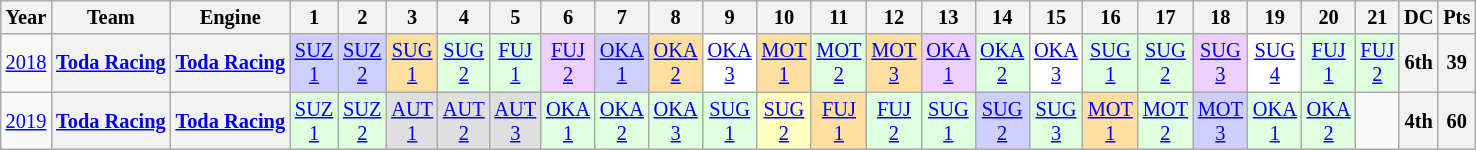<table class="wikitable" style="text-align:center; font-size:85%">
<tr>
<th>Year</th>
<th>Team</th>
<th>Engine</th>
<th>1</th>
<th>2</th>
<th>3</th>
<th>4</th>
<th>5</th>
<th>6</th>
<th>7</th>
<th>8</th>
<th>9</th>
<th>10</th>
<th>11</th>
<th>12</th>
<th>13</th>
<th>14</th>
<th>15</th>
<th>16</th>
<th>17</th>
<th>18</th>
<th>19</th>
<th>20</th>
<th>21</th>
<th>DC</th>
<th>Pts</th>
</tr>
<tr>
<td><a href='#'>2018</a></td>
<th nowrap><a href='#'>Toda Racing</a></th>
<th nowrap><a href='#'>Toda Racing</a></th>
<td style="background:#CFCFFF;"><a href='#'>SUZ<br>1</a><br></td>
<td style="background:#CFCFFF;"><a href='#'>SUZ<br>2</a><br></td>
<td style="background:#FFDF9F;"><a href='#'>SUG<br>1</a><br></td>
<td style="background:#DFFFDF;"><a href='#'>SUG<br>2</a><br></td>
<td style="background:#DFFFDF;"><a href='#'>FUJ<br>1</a><br></td>
<td style="background:#EFCFFF;"><a href='#'>FUJ<br>2</a><br></td>
<td style="background:#CFCFFF;"><a href='#'>OKA<br>1</a><br></td>
<td style="background:#FFDF9F;"><a href='#'>OKA<br>2</a><br></td>
<td style="background:#FFFFFF;"><a href='#'>OKA<br>3</a><br></td>
<td style="background:#FFDF9F;"><a href='#'>MOT<br>1</a><br></td>
<td style="background:#DFFFDF;"><a href='#'>MOT<br>2</a><br></td>
<td style="background:#FFDF9F;"><a href='#'>MOT<br>3</a><br></td>
<td style="background:#EFCFFF;"><a href='#'>OKA<br>1</a><br></td>
<td style="background:#DFFFDF;"><a href='#'>OKA<br>2</a><br></td>
<td style="background:#FFFFFF;"><a href='#'>OKA<br>3</a><br></td>
<td style="background:#DFFFDF;"><a href='#'>SUG<br>1</a><br></td>
<td style="background:#DFFFDF;"><a href='#'>SUG<br>2</a><br></td>
<td style="background:#EFCFFF;"><a href='#'>SUG<br>3</a><br></td>
<td style="background:#FFFFFF;"><a href='#'>SUG<br>4</a><br></td>
<td style="background:#DFFFDF;"><a href='#'>FUJ<br>1</a><br></td>
<td style="background:#DFFFDF;"><a href='#'>FUJ<br>2</a><br></td>
<th>6th</th>
<th>39</th>
</tr>
<tr>
<td><a href='#'>2019</a></td>
<th nowrap><a href='#'>Toda Racing</a></th>
<th nowrap><a href='#'>Toda Racing</a></th>
<td style="background:#DFFFDF;"><a href='#'>SUZ<br>1</a><br></td>
<td style="background:#DFFFDF;"><a href='#'>SUZ<br>2</a><br></td>
<td style="background:#DFDFDF;"><a href='#'>AUT<br>1</a><br></td>
<td style="background:#DFDFDF;"><a href='#'>AUT<br>2</a><br></td>
<td style="background:#DFDFDF;"><a href='#'>AUT<br>3</a><br></td>
<td style="background:#DFFFDF;"><a href='#'>OKA<br>1</a><br></td>
<td style="background:#DFFFDF;"><a href='#'>OKA<br>2</a><br></td>
<td style="background:#DFFFDF;"><a href='#'>OKA<br>3</a><br></td>
<td style="background:#DFFFDF;"><a href='#'>SUG<br>1</a><br></td>
<td style="background:#FFFFBF;"><a href='#'>SUG<br>2</a><br></td>
<td style="background:#FFDF9F;"><a href='#'>FUJ<br>1</a><br></td>
<td style="background:#DFFFDF;"><a href='#'>FUJ<br>2</a><br></td>
<td style="background:#DFFFDF;"><a href='#'>SUG<br>1</a><br></td>
<td style="background:#CFCFFF;"><a href='#'>SUG<br>2</a><br></td>
<td style="background:#DFFFDF;"><a href='#'>SUG<br>3</a><br></td>
<td style="background:#FFDF9F;"><a href='#'>MOT<br>1</a><br></td>
<td style="background:#DFFFDF;"><a href='#'>MOT<br>2</a><br></td>
<td style="background:#CFCFFF;"><a href='#'>MOT<br>3</a><br></td>
<td style="background:#DFFFDF;"><a href='#'>OKA<br>1</a><br></td>
<td style="background:#DFFFDF;"><a href='#'>OKA<br>2</a><br></td>
<td></td>
<th>4th</th>
<th>60</th>
</tr>
</table>
